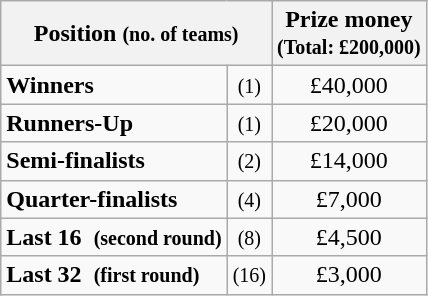<table class="wikitable">
<tr>
<th colspan=2>Position <small>(no. of teams)</small></th>
<th>Prize money<br><small>(Total: £200,000)</small></th>
</tr>
<tr>
<td><strong>Winners</strong></td>
<td align=center><small>(1)</small></td>
<td align=center>£40,000</td>
</tr>
<tr>
<td><strong>Runners-Up</strong></td>
<td align=center><small>(1)</small></td>
<td align=center>£20,000</td>
</tr>
<tr>
<td><strong>Semi-finalists</strong></td>
<td align=center><small>(2)</small></td>
<td align=center>£14,000</td>
</tr>
<tr>
<td><strong>Quarter-finalists</strong></td>
<td align=center><small>(4)</small></td>
<td align=center>£7,000</td>
</tr>
<tr>
<td><strong>Last 16  <small>(second round)</small></strong></td>
<td align=center><small>(8)</small></td>
<td align=center>£4,500</td>
</tr>
<tr>
<td><strong>Last 32  <small>(first round)</small></strong></td>
<td align=center><small>(16)</small></td>
<td align=center>£3,000</td>
</tr>
</table>
